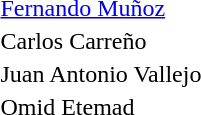<table>
<tr>
<th></th>
<td> <a href='#'>Fernando Muñoz</a></td>
</tr>
<tr>
<th></th>
<td>Carlos Carreño</td>
</tr>
<tr>
<th></th>
<td>Juan Antonio Vallejo</td>
</tr>
<tr>
<th></th>
<td>Omid Etemad</td>
</tr>
</table>
